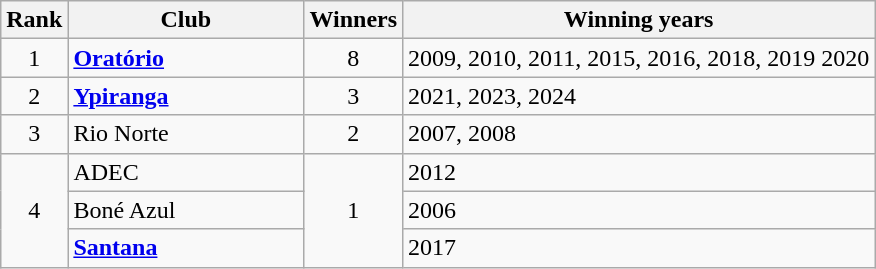<table class="wikitable sortable">
<tr>
<th>Rank</th>
<th style="width:150px">Club</th>
<th>Winners</th>
<th>Winning years</th>
</tr>
<tr>
<td align=center>1</td>
<td><strong><a href='#'>Oratório</a></strong></td>
<td align=center>8</td>
<td>2009, 2010, 2011, 2015, 2016, 2018, 2019 2020</td>
</tr>
<tr>
<td align=center>2</td>
<td><strong><a href='#'>Ypiranga</a></strong></td>
<td align=center>3</td>
<td>2021, 2023, 2024</td>
</tr>
<tr>
<td align=center>3</td>
<td>Rio Norte</td>
<td align=center>2</td>
<td>2007, 2008</td>
</tr>
<tr>
<td rowspan=3 align=center>4</td>
<td>ADEC</td>
<td rowspan=3 align=center>1</td>
<td>2012</td>
</tr>
<tr>
<td>Boné Azul</td>
<td>2006</td>
</tr>
<tr>
<td><strong><a href='#'>Santana</a></strong></td>
<td>2017</td>
</tr>
</table>
